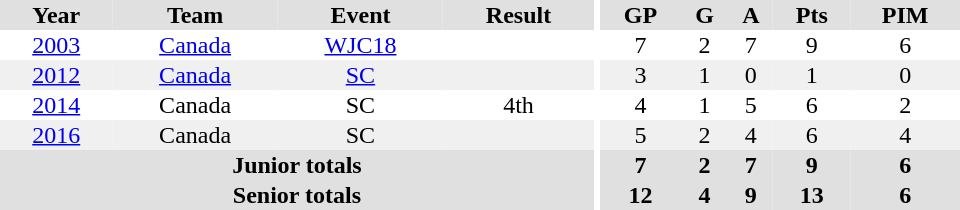<table border="0" cellpadding="1" cellspacing="0" ID="Table3" style="text-align:center; width:40em">
<tr ALIGN="center" bgcolor="#e0e0e0">
<th>Year</th>
<th>Team</th>
<th>Event</th>
<th>Result</th>
<th rowspan="99" bgcolor="#ffffff"></th>
<th>GP</th>
<th>G</th>
<th>A</th>
<th>Pts</th>
<th>PIM</th>
</tr>
<tr>
<td><a href='#'>2003</a></td>
<td><a href='#'>Canada</a></td>
<td><a href='#'>WJC18</a></td>
<td></td>
<td>7</td>
<td>2</td>
<td>7</td>
<td>9</td>
<td>6</td>
</tr>
<tr bgcolor="#f0f0f0">
<td><a href='#'>2012</a></td>
<td><a href='#'>Canada</a></td>
<td><a href='#'>SC</a></td>
<td></td>
<td>3</td>
<td>1</td>
<td>0</td>
<td>1</td>
<td>0</td>
</tr>
<tr>
<td><a href='#'>2014</a></td>
<td>Canada</td>
<td>SC</td>
<td>4th</td>
<td>4</td>
<td>1</td>
<td>5</td>
<td>6</td>
<td>2</td>
</tr>
<tr bgcolor="#f0f0f0">
<td><a href='#'>2016</a></td>
<td>Canada</td>
<td>SC</td>
<td></td>
<td>5</td>
<td>2</td>
<td>4</td>
<td>6</td>
<td>4</td>
</tr>
<tr bgcolor="#e0e0e0">
<th colspan="4">Junior totals</th>
<th>7</th>
<th>2</th>
<th>7</th>
<th>9</th>
<th>6</th>
</tr>
<tr bgcolor="#e0e0e0">
<th colspan="4">Senior totals</th>
<th>12</th>
<th>4</th>
<th>9</th>
<th>13</th>
<th>6</th>
</tr>
</table>
